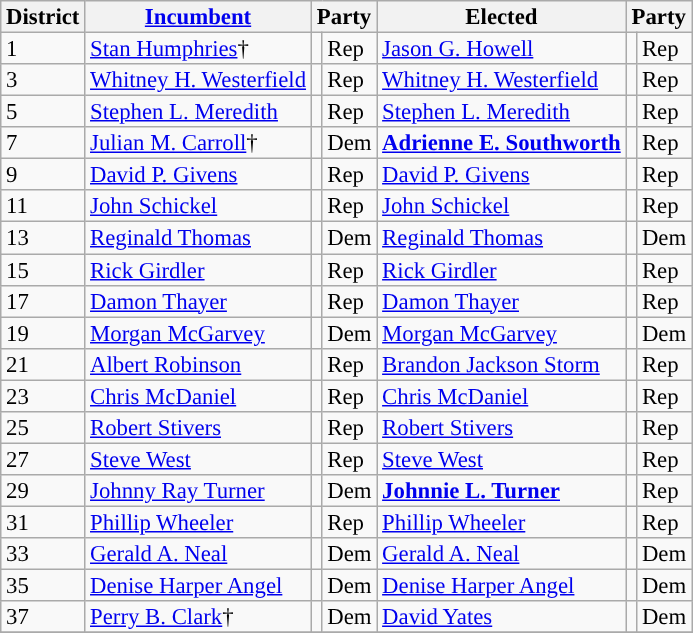<table class="sortable wikitable" style="font-size:95%;line-height:14px;">
<tr>
<th class="unsortable">District</th>
<th class="unsortable"><a href='#'>Incumbent</a></th>
<th colspan="2">Party</th>
<th class="unsortable">Elected</th>
<th colspan="2">Party</th>
</tr>
<tr>
<td>1</td>
<td><a href='#'>Stan Humphries</a>†</td>
<td style="background:"></td>
<td>Rep</td>
<td><a href='#'>Jason G. Howell</a></td>
<td style="background:"></td>
<td>Rep</td>
</tr>
<tr>
<td>3</td>
<td><a href='#'>Whitney H. Westerfield</a></td>
<td style="background:"></td>
<td>Rep</td>
<td><a href='#'>Whitney H. Westerfield</a></td>
<td style="background:"></td>
<td>Rep</td>
</tr>
<tr>
<td>5</td>
<td><a href='#'>Stephen L. Meredith</a></td>
<td style="background:"></td>
<td>Rep</td>
<td><a href='#'>Stephen L. Meredith</a></td>
<td style="background:"></td>
<td>Rep</td>
</tr>
<tr>
<td>7</td>
<td><a href='#'>Julian M. Carroll</a>†</td>
<td style="background:"></td>
<td>Dem</td>
<td><strong><a href='#'>Adrienne E. Southworth</a></strong></td>
<td style="background:"></td>
<td>Rep</td>
</tr>
<tr>
<td>9</td>
<td><a href='#'>David P. Givens</a></td>
<td style="background:"></td>
<td>Rep</td>
<td><a href='#'>David P. Givens</a></td>
<td style="background:"></td>
<td>Rep</td>
</tr>
<tr>
<td>11</td>
<td><a href='#'>John Schickel</a></td>
<td style="background:"></td>
<td>Rep</td>
<td><a href='#'>John Schickel</a></td>
<td style="background:"></td>
<td>Rep</td>
</tr>
<tr>
<td>13</td>
<td><a href='#'>Reginald Thomas</a></td>
<td style="background:"></td>
<td>Dem</td>
<td><a href='#'>Reginald Thomas</a></td>
<td style="background:"></td>
<td>Dem</td>
</tr>
<tr>
<td>15</td>
<td><a href='#'>Rick Girdler</a></td>
<td style="background:"></td>
<td>Rep</td>
<td><a href='#'>Rick Girdler</a></td>
<td style="background:"></td>
<td>Rep</td>
</tr>
<tr>
<td>17</td>
<td><a href='#'>Damon Thayer</a></td>
<td style="background:"></td>
<td>Rep</td>
<td><a href='#'>Damon Thayer</a></td>
<td style="background:"></td>
<td>Rep</td>
</tr>
<tr>
<td>19</td>
<td><a href='#'>Morgan McGarvey</a></td>
<td style="background:"></td>
<td>Dem</td>
<td><a href='#'>Morgan McGarvey</a></td>
<td style="background:"></td>
<td>Dem</td>
</tr>
<tr>
<td>21</td>
<td><a href='#'>Albert Robinson</a></td>
<td style="background:"></td>
<td>Rep</td>
<td><a href='#'>Brandon Jackson Storm</a></td>
<td style="background:"></td>
<td>Rep</td>
</tr>
<tr>
<td>23</td>
<td><a href='#'>Chris McDaniel</a></td>
<td style="background:"></td>
<td>Rep</td>
<td><a href='#'>Chris McDaniel</a></td>
<td style="background:"></td>
<td>Rep</td>
</tr>
<tr>
<td>25</td>
<td><a href='#'>Robert Stivers</a></td>
<td style="background:"></td>
<td>Rep</td>
<td><a href='#'>Robert Stivers</a></td>
<td style="background:"></td>
<td>Rep</td>
</tr>
<tr>
<td>27</td>
<td><a href='#'>Steve West</a></td>
<td style="background:"></td>
<td>Rep</td>
<td><a href='#'>Steve West</a></td>
<td style="background:"></td>
<td>Rep</td>
</tr>
<tr>
<td>29</td>
<td><a href='#'>Johnny Ray Turner</a></td>
<td style="background:"></td>
<td>Dem</td>
<td><strong><a href='#'>Johnnie L. Turner</a></strong></td>
<td style="background:"></td>
<td>Rep</td>
</tr>
<tr>
<td>31</td>
<td><a href='#'>Phillip Wheeler</a></td>
<td style="background:"></td>
<td>Rep</td>
<td><a href='#'>Phillip Wheeler</a></td>
<td style="background:"></td>
<td>Rep</td>
</tr>
<tr>
<td>33</td>
<td><a href='#'>Gerald A. Neal</a></td>
<td style="background:"></td>
<td>Dem</td>
<td><a href='#'>Gerald A. Neal</a></td>
<td style="background:"></td>
<td>Dem</td>
</tr>
<tr>
<td>35</td>
<td><a href='#'>Denise Harper Angel</a></td>
<td style="background:"></td>
<td>Dem</td>
<td><a href='#'>Denise Harper Angel</a></td>
<td style="background:"></td>
<td>Dem</td>
</tr>
<tr>
<td>37</td>
<td><a href='#'>Perry B. Clark</a>†</td>
<td style="background:"></td>
<td>Dem</td>
<td><a href='#'>David Yates</a></td>
<td style="background:"></td>
<td>Dem</td>
</tr>
<tr>
</tr>
</table>
